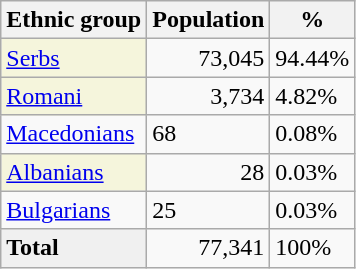<table class="wikitable">
<tr>
<th>Ethnic group</th>
<th>Population</th>
<th>%</th>
</tr>
<tr>
<td style="background:#F5F5DC;"><a href='#'>Serbs</a></td>
<td align="right">73,045</td>
<td>94.44%</td>
</tr>
<tr>
<td style="background:#F5F5DC;"><a href='#'>Romani</a></td>
<td align="right">3,734</td>
<td>4.82%</td>
</tr>
<tr>
<td><a href='#'>Macedonians</a></td>
<td>68</td>
<td>0.08%</td>
</tr>
<tr>
<td style="background:#F5F5DC;"><a href='#'>Albanians</a></td>
<td align="right">28</td>
<td>0.03%</td>
</tr>
<tr>
<td><a href='#'>Bulgarians</a></td>
<td>25</td>
<td>0.03%</td>
</tr>
<tr>
<td style="background:#F0F0F0;"><strong>Total</strong></td>
<td align="right">77,341</td>
<td>100%</td>
</tr>
</table>
